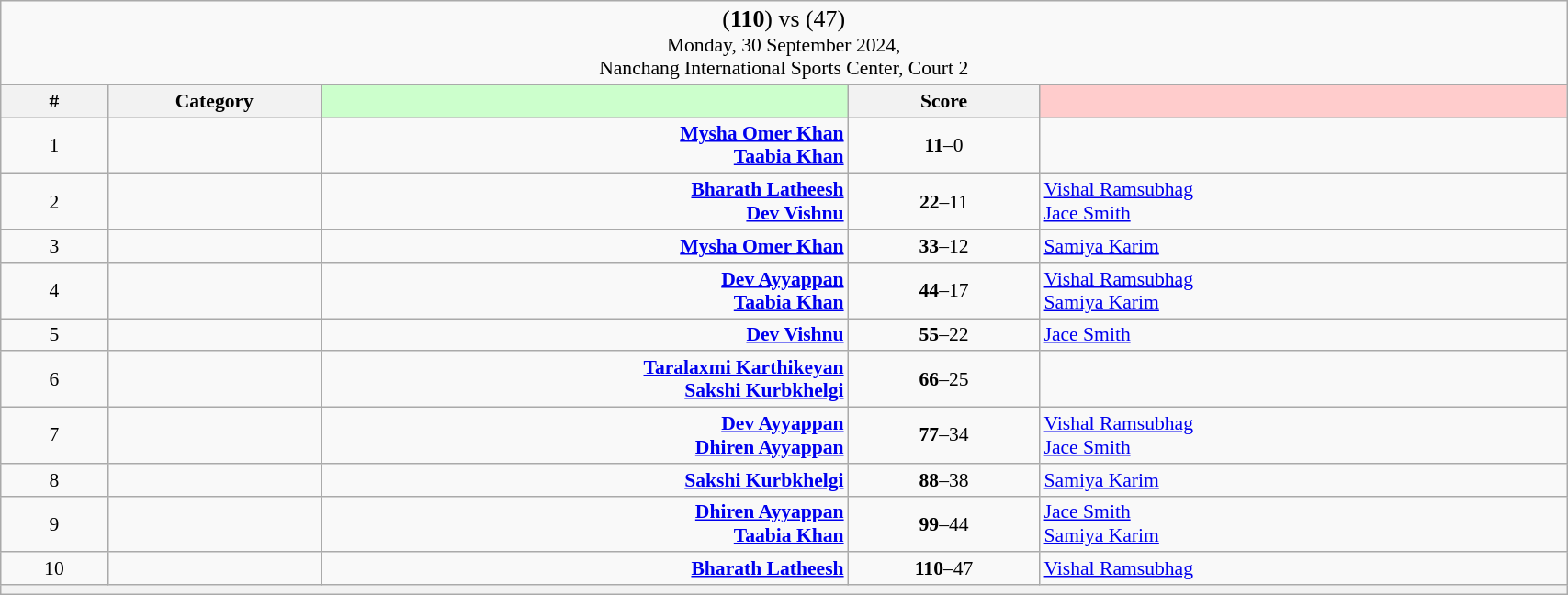<table class="wikitable mw-collapsible mw-collapsed" style="font-size:90%; text-align:center" width="90%">
<tr>
<td colspan="5"><big>(<strong>110</strong>) <strong></strong> vs  (47)</big><br>Monday, 30 September 2024, <br>Nanchang International Sports Center, Court 2</td>
</tr>
<tr>
<th width="25">#</th>
<th width="50">Category</th>
<th style="background-color:#CCFFCC" width="150"></th>
<th width="50">Score<br></th>
<th style="background-color:#FFCCCC" width="150"></th>
</tr>
<tr>
<td>1</td>
<td></td>
<td align="right"><strong><a href='#'>Mysha Omer Khan</a> <br><a href='#'>Taabia Khan</a> </strong></td>
<td><strong>11</strong>–0<br></td>
<td align="left"><br></td>
</tr>
<tr>
<td>2</td>
<td></td>
<td align="right"><strong><a href='#'>Bharath Latheesh</a> <br><a href='#'>Dev Vishnu</a> </strong></td>
<td><strong>22</strong>–11<br></td>
<td align="left"> <a href='#'>Vishal Ramsubhag</a><br> <a href='#'>Jace Smith</a></td>
</tr>
<tr>
<td>3</td>
<td></td>
<td align="right"><strong><a href='#'>Mysha Omer Khan</a> </strong></td>
<td><strong>33</strong>–12<br></td>
<td align="left"> <a href='#'>Samiya Karim</a></td>
</tr>
<tr>
<td>4</td>
<td></td>
<td align="right"><strong><a href='#'>Dev Ayyappan</a> <br><a href='#'>Taabia Khan</a> </strong></td>
<td><strong>44</strong>–17<br></td>
<td align="left"> <a href='#'>Vishal Ramsubhag</a><br> <a href='#'>Samiya Karim</a></td>
</tr>
<tr>
<td>5</td>
<td></td>
<td align="right"><strong><a href='#'>Dev Vishnu</a> </strong></td>
<td><strong>55</strong>–22<br></td>
<td align="left"> <a href='#'>Jace Smith</a></td>
</tr>
<tr>
<td>6</td>
<td></td>
<td align="right"><strong><a href='#'>Taralaxmi Karthikeyan</a> <br><a href='#'>Sakshi Kurbkhelgi</a> </strong></td>
<td><strong>66</strong>–25<br></td>
<td align="left"><br></td>
</tr>
<tr>
<td>7</td>
<td></td>
<td align="right"><strong><a href='#'>Dev Ayyappan</a> <br><a href='#'>Dhiren Ayyappan</a> </strong></td>
<td><strong>77</strong>–34<br></td>
<td align="left"> <a href='#'>Vishal Ramsubhag</a><br> <a href='#'>Jace Smith</a></td>
</tr>
<tr>
<td>8</td>
<td></td>
<td align="right"><strong><a href='#'>Sakshi Kurbkhelgi</a> </strong></td>
<td><strong>88</strong>–38<br></td>
<td align="left"> <a href='#'>Samiya Karim</a></td>
</tr>
<tr>
<td>9</td>
<td></td>
<td align="right"><strong><a href='#'>Dhiren Ayyappan</a> <br><a href='#'>Taabia Khan</a> </strong></td>
<td><strong>99</strong>–44<br></td>
<td align="left"> <a href='#'>Jace Smith</a><br> <a href='#'>Samiya Karim</a></td>
</tr>
<tr>
<td>10</td>
<td></td>
<td align="right"><strong><a href='#'>Bharath Latheesh</a> </strong></td>
<td><strong>110</strong>–47<br></td>
<td align="left"> <a href='#'>Vishal Ramsubhag</a></td>
</tr>
<tr>
<th colspan="5"></th>
</tr>
</table>
